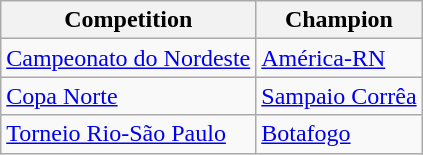<table class="wikitable">
<tr>
<th>Competition</th>
<th>Champion</th>
</tr>
<tr>
<td><a href='#'>Campeonato do Nordeste</a></td>
<td><a href='#'>América-RN</a></td>
</tr>
<tr>
<td><a href='#'>Copa Norte</a></td>
<td><a href='#'>Sampaio Corrêa</a></td>
</tr>
<tr>
<td><a href='#'>Torneio Rio-São Paulo</a></td>
<td><a href='#'>Botafogo</a></td>
</tr>
</table>
